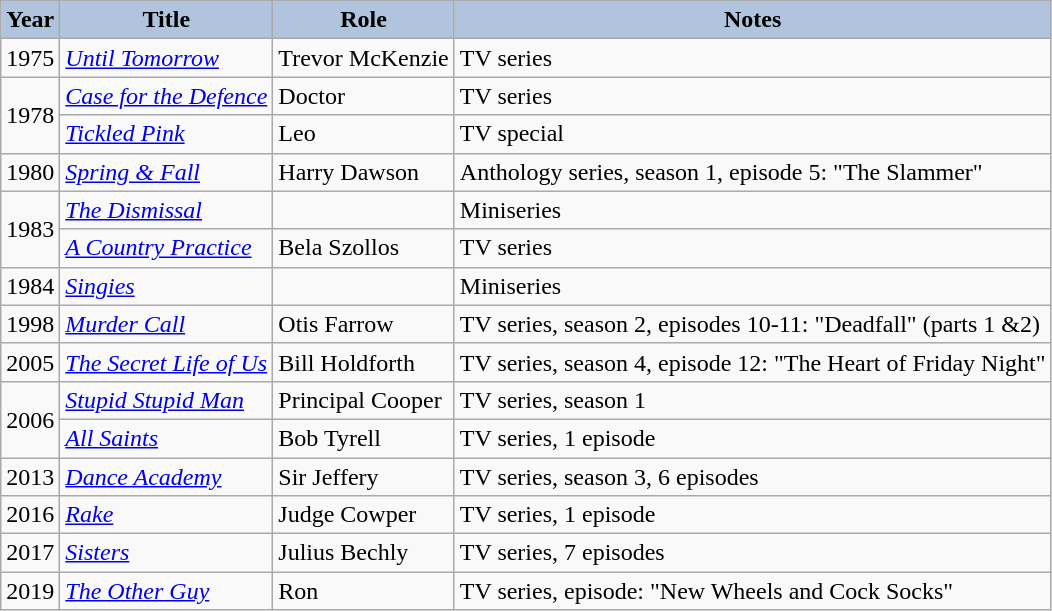<table class="wikitable">
<tr align="center">
<th style="background:#B0C4DE;">Year</th>
<th style="background:#B0C4DE;">Title</th>
<th style="background:#B0C4DE;">Role</th>
<th style="background:#B0C4DE;">Notes</th>
</tr>
<tr>
<td>1975</td>
<td><em><a href='#'>Until Tomorrow</a></em></td>
<td>Trevor McKenzie</td>
<td>TV series</td>
</tr>
<tr>
<td rowspan="2">1978</td>
<td><em><a href='#'>Case for the Defence</a></em></td>
<td>Doctor</td>
<td>TV series</td>
</tr>
<tr>
<td><em><a href='#'>Tickled Pink</a></em></td>
<td>Leo</td>
<td>TV special</td>
</tr>
<tr>
<td>1980</td>
<td><em><a href='#'>Spring & Fall</a></em></td>
<td>Harry Dawson</td>
<td>Anthology series, season 1, episode 5: "The Slammer"</td>
</tr>
<tr>
<td rowspan="2">1983</td>
<td><em><a href='#'>The Dismissal</a></em></td>
<td></td>
<td>Miniseries</td>
</tr>
<tr>
<td><em><a href='#'>A Country Practice</a></em></td>
<td>Bela Szollos</td>
<td>TV series</td>
</tr>
<tr>
<td>1984</td>
<td><em><a href='#'>Singies</a></em></td>
<td></td>
<td>Miniseries</td>
</tr>
<tr>
<td>1998</td>
<td><em><a href='#'>Murder Call</a></em></td>
<td>Otis Farrow</td>
<td>TV series, season 2, episodes 10-11: "Deadfall" (parts 1 &2)</td>
</tr>
<tr>
<td>2005</td>
<td><em><a href='#'>The Secret Life of Us</a></em></td>
<td>Bill Holdforth</td>
<td>TV series, season 4, episode 12: "The Heart of Friday Night"</td>
</tr>
<tr>
<td rowspan="2">2006</td>
<td><em><a href='#'>Stupid Stupid Man</a></em></td>
<td>Principal Cooper</td>
<td>TV series, season 1</td>
</tr>
<tr>
<td><em><a href='#'>All Saints</a></em></td>
<td>Bob Tyrell</td>
<td>TV series, 1 episode</td>
</tr>
<tr>
<td>2013</td>
<td><em><a href='#'>Dance Academy</a></em></td>
<td>Sir Jeffery</td>
<td>TV series, season 3, 6 episodes</td>
</tr>
<tr>
<td>2016</td>
<td><em><a href='#'>Rake</a></em></td>
<td>Judge Cowper</td>
<td>TV series, 1 episode</td>
</tr>
<tr>
<td>2017</td>
<td><em><a href='#'>Sisters</a></em></td>
<td>Julius Bechly</td>
<td>TV series, 7 episodes</td>
</tr>
<tr>
<td>2019</td>
<td><em><a href='#'>The Other Guy</a></em></td>
<td>Ron</td>
<td>TV series, episode: "New Wheels and Cock Socks"</td>
</tr>
</table>
